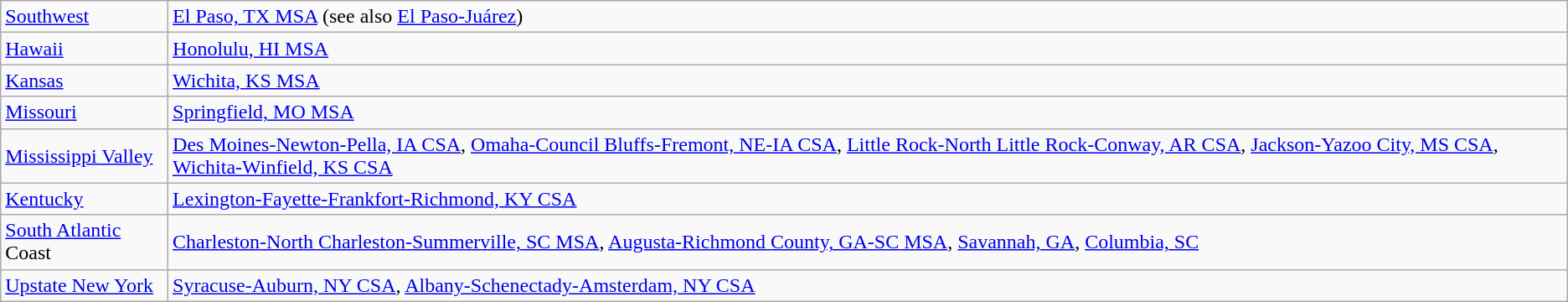<table class="wikitable">
<tr>
<td><a href='#'>Southwest</a></td>
<td><a href='#'>El Paso, TX MSA</a> (see also <a href='#'>El Paso-Juárez</a>)</td>
</tr>
<tr>
<td><a href='#'>Hawaii</a></td>
<td><a href='#'>Honolulu, HI MSA</a></td>
</tr>
<tr>
<td><a href='#'>Kansas</a></td>
<td><a href='#'>Wichita, KS MSA</a></td>
</tr>
<tr>
<td><a href='#'>Missouri</a></td>
<td><a href='#'>Springfield, MO MSA</a></td>
</tr>
<tr>
<td><a href='#'>Mississippi Valley</a></td>
<td><a href='#'>Des Moines-Newton-Pella, IA CSA</a>, <a href='#'>Omaha-Council Bluffs-Fremont, NE-IA CSA</a>, <a href='#'>Little Rock-North Little Rock-Conway, AR CSA</a>, <a href='#'>Jackson-Yazoo City, MS CSA</a>, <a href='#'>Wichita-Winfield, KS CSA</a></td>
</tr>
<tr>
<td><a href='#'>Kentucky</a></td>
<td><a href='#'>Lexington-Fayette-Frankfort-Richmond, KY CSA</a></td>
</tr>
<tr>
<td><a href='#'>South Atlantic</a> Coast</td>
<td><a href='#'>Charleston-North Charleston-Summerville, SC MSA</a>, <a href='#'>Augusta-Richmond County, GA-SC MSA</a>, <a href='#'>Savannah, GA</a>, <a href='#'>Columbia, SC</a></td>
</tr>
<tr>
<td><a href='#'>Upstate New York</a></td>
<td><a href='#'>Syracuse-Auburn, NY CSA</a>, <a href='#'>Albany-Schenectady-Amsterdam, NY CSA</a></td>
</tr>
</table>
